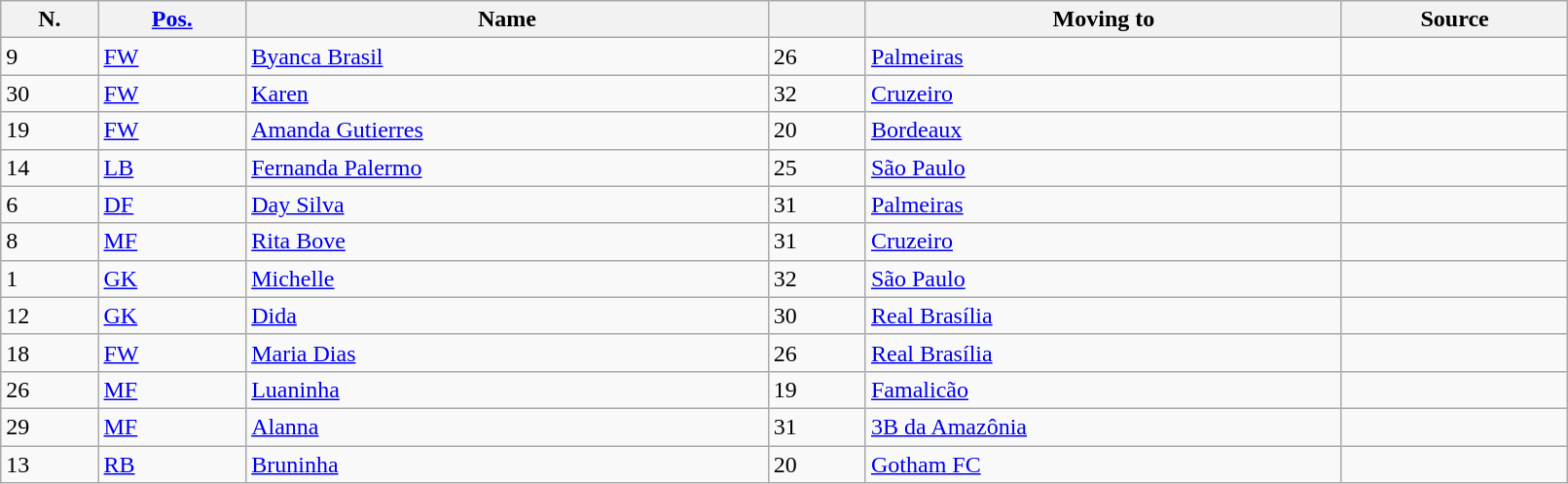<table class="wikitable sortable" style="width:85%; text-align:center; text-align:left;">
<tr>
<th>N.</th>
<th><a href='#'>Pos.</a></th>
<th>Name</th>
<th></th>
<th>Moving to</th>
<th>Source</th>
</tr>
<tr>
<td>9</td>
<td><a href='#'>FW</a></td>
<td style="text-align:left;"> <a href='#'>Byanca Brasil</a></td>
<td>26</td>
<td style="text-align:left;"><a href='#'>Palmeiras</a></td>
<td></td>
</tr>
<tr>
<td>30</td>
<td><a href='#'>FW</a></td>
<td style="text-align:left;"> <a href='#'>Karen</a></td>
<td>32</td>
<td style="text-align:left;"><a href='#'>Cruzeiro</a></td>
<td></td>
</tr>
<tr>
<td>19</td>
<td><a href='#'>FW</a></td>
<td style="text-align:left;"> <a href='#'>Amanda Gutierres</a></td>
<td>20</td>
<td style="text-align:left;"><a href='#'>Bordeaux</a> </td>
<td></td>
</tr>
<tr>
<td>14</td>
<td><a href='#'>LB</a></td>
<td style="text-align:left;"> <a href='#'>Fernanda Palermo</a></td>
<td>25</td>
<td style="text-align:left;"><a href='#'>São Paulo</a></td>
<td></td>
</tr>
<tr>
<td>6</td>
<td><a href='#'>DF</a></td>
<td style="text-align:left;"> <a href='#'>Day Silva</a></td>
<td>31</td>
<td style="text-align:left;"><a href='#'>Palmeiras</a></td>
<td></td>
</tr>
<tr>
<td>8</td>
<td><a href='#'>MF</a></td>
<td style="text-align:left;"> <a href='#'>Rita Bove</a></td>
<td>31</td>
<td style="text-align:left;"><a href='#'>Cruzeiro</a></td>
<td></td>
</tr>
<tr>
<td>1</td>
<td><a href='#'>GK</a></td>
<td style="text-align:left;"> <a href='#'>Michelle</a></td>
<td>32</td>
<td style="text-align:left;"><a href='#'>São Paulo</a></td>
<td></td>
</tr>
<tr>
<td>12</td>
<td><a href='#'>GK</a></td>
<td style="text-align:left;"> <a href='#'>Dida</a></td>
<td>30</td>
<td style="text-align:left;"><a href='#'>Real Brasília</a></td>
<td></td>
</tr>
<tr>
<td>18</td>
<td><a href='#'>FW</a></td>
<td style="text-align:left;"> <a href='#'>Maria Dias</a></td>
<td>26</td>
<td style="text-align:left;"><a href='#'>Real Brasília</a></td>
<td></td>
</tr>
<tr>
<td>26</td>
<td><a href='#'>MF</a></td>
<td style="text-align:left;"> <a href='#'>Luaninha</a></td>
<td>19</td>
<td style="text-align:left;"><a href='#'>Famalicão</a> </td>
<td></td>
</tr>
<tr>
<td>29</td>
<td><a href='#'>MF</a></td>
<td style="text-align:left;"> <a href='#'>Alanna</a></td>
<td>31</td>
<td style="text-align:left;"><a href='#'>3B da Amazônia</a></td>
<td></td>
</tr>
<tr>
<td>13</td>
<td><a href='#'>RB</a></td>
<td style="text-align:left;"> <a href='#'>Bruninha</a></td>
<td>20</td>
<td style="text-align:left;"><a href='#'>Gotham FC</a> </td>
<td></td>
</tr>
</table>
